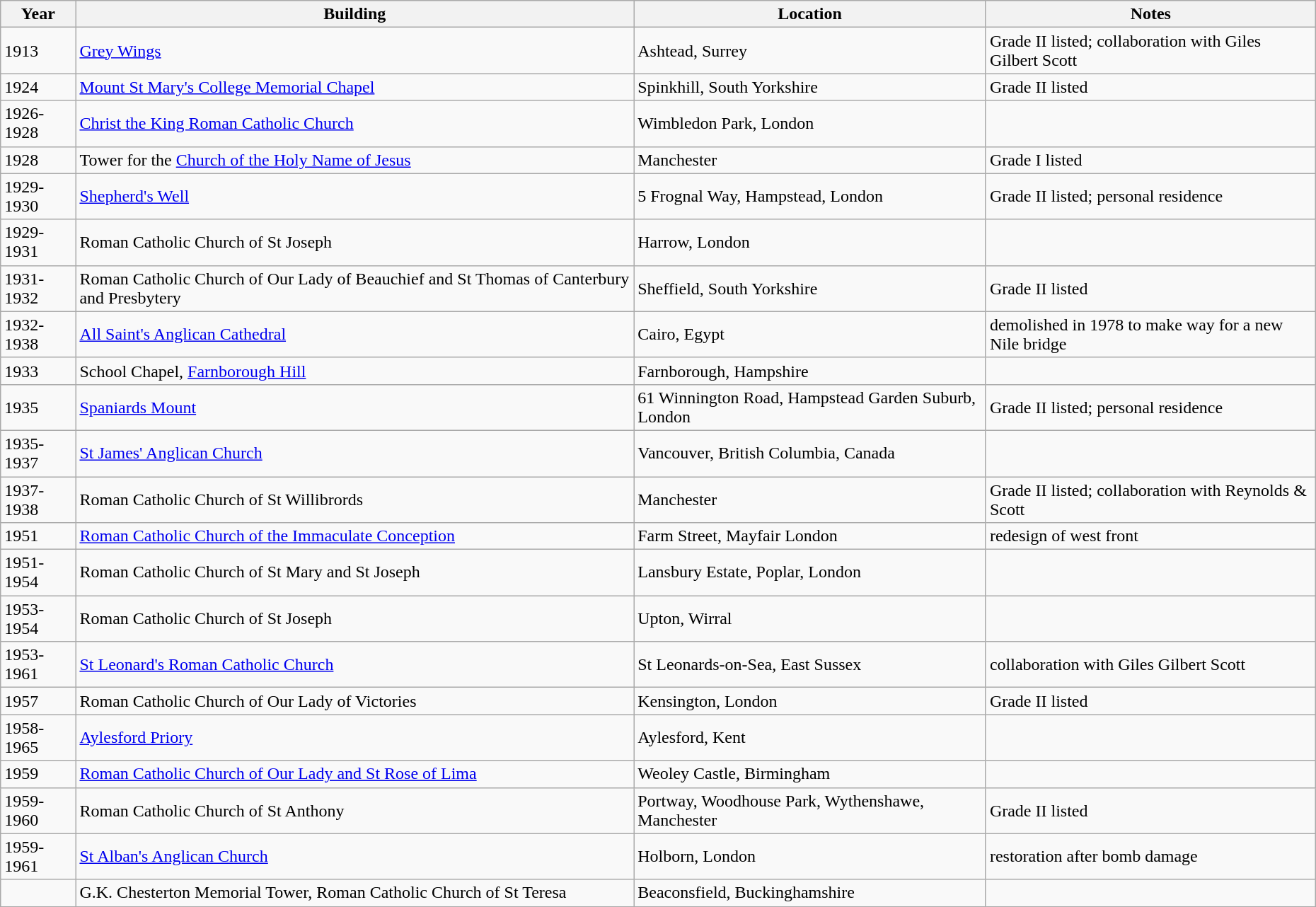<table class="sortable wikitable" style="margin-left:0.5em; text-align:left">
<tr>
<th>Year</th>
<th>Building</th>
<th>Location</th>
<th>Notes</th>
</tr>
<tr>
<td>1913</td>
<td><a href='#'>Grey Wings</a></td>
<td>Ashtead, Surrey</td>
<td>Grade II listed; collaboration with Giles Gilbert Scott</td>
</tr>
<tr>
<td>1924</td>
<td><a href='#'>Mount St Mary's College Memorial Chapel</a></td>
<td>Spinkhill, South Yorkshire</td>
<td>Grade II listed</td>
</tr>
<tr>
<td>1926-1928</td>
<td><a href='#'>Christ the King Roman Catholic Church</a></td>
<td>Wimbledon Park, London</td>
<td></td>
</tr>
<tr>
<td>1928</td>
<td>Tower for the <a href='#'>Church of the Holy Name of Jesus</a></td>
<td>Manchester</td>
<td>Grade I listed</td>
</tr>
<tr>
<td>1929-1930</td>
<td><a href='#'>Shepherd's Well</a></td>
<td>5 Frognal Way, Hampstead, London</td>
<td>Grade II listed; personal residence</td>
</tr>
<tr>
<td>1929-1931</td>
<td>Roman Catholic Church of St Joseph</td>
<td>Harrow, London</td>
<td></td>
</tr>
<tr>
<td>1931-1932</td>
<td>Roman Catholic Church of Our Lady of Beauchief and St Thomas of Canterbury and Presbytery</td>
<td>Sheffield, South Yorkshire</td>
<td>Grade II listed</td>
</tr>
<tr>
<td>1932-1938</td>
<td><a href='#'>All Saint's Anglican Cathedral</a></td>
<td>Cairo, Egypt</td>
<td>demolished in 1978 to make way for a new Nile bridge</td>
</tr>
<tr>
<td>1933</td>
<td>School Chapel, <a href='#'>Farnborough Hill</a></td>
<td>Farnborough, Hampshire</td>
<td></td>
</tr>
<tr>
<td>1935</td>
<td><a href='#'>Spaniards Mount</a></td>
<td>61 Winnington Road, Hampstead Garden Suburb, London</td>
<td>Grade II listed; personal residence</td>
</tr>
<tr>
<td>1935-1937</td>
<td><a href='#'>St James' Anglican Church</a></td>
<td>Vancouver, British Columbia, Canada</td>
<td></td>
</tr>
<tr>
<td>1937-1938</td>
<td>Roman Catholic Church of St Willibrords</td>
<td>Manchester</td>
<td>Grade II listed; collaboration with Reynolds & Scott</td>
</tr>
<tr>
<td>1951</td>
<td><a href='#'>Roman Catholic Church of the Immaculate Conception</a></td>
<td>Farm Street, Mayfair London</td>
<td>redesign of west front</td>
</tr>
<tr>
<td>1951-1954</td>
<td>Roman Catholic Church of St Mary and St Joseph</td>
<td>Lansbury Estate, Poplar, London</td>
<td></td>
</tr>
<tr>
<td>1953-1954</td>
<td>Roman Catholic Church of St Joseph</td>
<td>Upton, Wirral</td>
<td></td>
</tr>
<tr>
<td>1953-1961</td>
<td><a href='#'>St Leonard's Roman Catholic Church</a></td>
<td>St Leonards-on-Sea, East Sussex</td>
<td>collaboration with Giles Gilbert Scott</td>
</tr>
<tr>
<td>1957</td>
<td>Roman Catholic Church of Our Lady of Victories</td>
<td>Kensington, London</td>
<td>Grade II listed</td>
</tr>
<tr>
<td>1958-1965</td>
<td><a href='#'>Aylesford Priory</a></td>
<td>Aylesford, Kent</td>
<td></td>
</tr>
<tr>
<td>1959</td>
<td><a href='#'>Roman Catholic Church of Our Lady and St Rose of Lima</a></td>
<td>Weoley Castle, Birmingham</td>
<td></td>
</tr>
<tr>
<td>1959-1960</td>
<td>Roman Catholic Church of St Anthony</td>
<td>Portway, Woodhouse Park, Wythenshawe, Manchester</td>
<td>Grade II listed</td>
</tr>
<tr>
<td>1959-1961</td>
<td><a href='#'>St Alban's Anglican Church</a></td>
<td>Holborn, London</td>
<td>restoration after bomb damage</td>
</tr>
<tr>
<td></td>
<td>G.K. Chesterton Memorial Tower, Roman Catholic Church of St Teresa</td>
<td>Beaconsfield, Buckinghamshire</td>
<td></td>
</tr>
</table>
